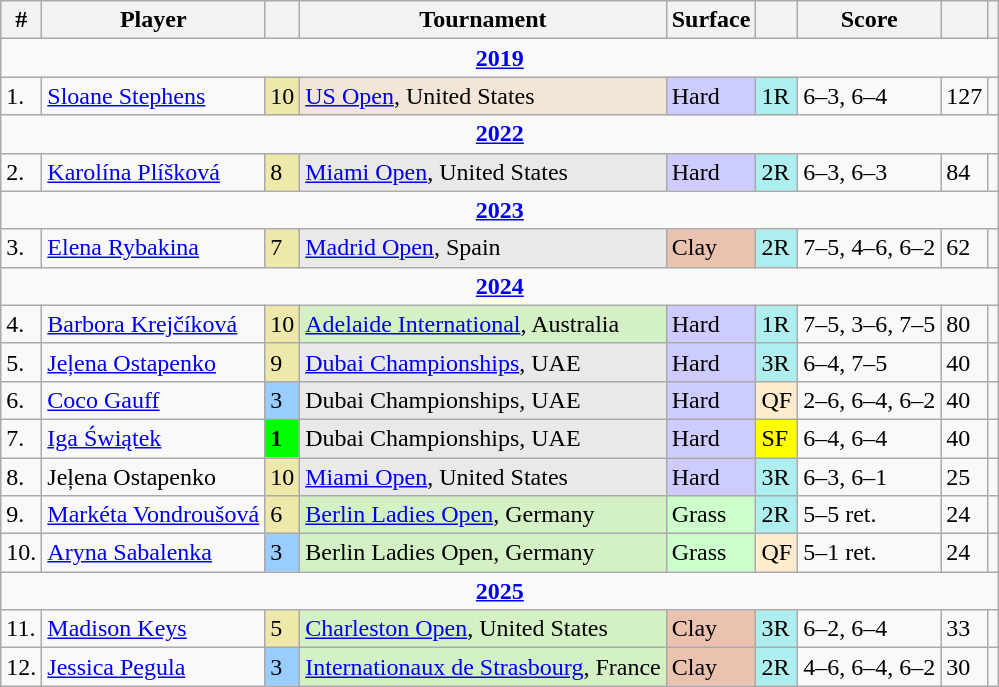<table class="sortable wikitable nowrap">
<tr>
<th class="unsortable">#</th>
<th>Player</th>
<th></th>
<th>Tournament</th>
<th>Surface</th>
<th class="unsortable"></th>
<th class="unsortable">Score</th>
<th class="unsortable"></th>
<th class="unsortable"></th>
</tr>
<tr>
<td colspan=9 align=center><strong><a href='#'>2019</a></strong></td>
</tr>
<tr>
<td>1.</td>
<td> <a href='#'>Sloane Stephens</a></td>
<td bgcolor=eee8aa>10</td>
<td bgcolor=f3e6d7><a href='#'>US Open</a>, United States</td>
<td bgcolor=ccccff>Hard</td>
<td bgcolor=afeeee>1R</td>
<td>6–3, 6–4</td>
<td>127</td>
<td></td>
</tr>
<tr>
<td colspan=9 align=center><strong><a href='#'>2022</a></strong></td>
</tr>
<tr>
<td>2.</td>
<td> <a href='#'>Karolína Plíšková</a></td>
<td bgcolor=eee8aa>8</td>
<td bgcolor=e9e9e9><a href='#'>Miami Open</a>, United States</td>
<td bgcolor=ccccff>Hard</td>
<td bgcolor=afeeee>2R</td>
<td>6–3, 6–3</td>
<td>84</td>
<td></td>
</tr>
<tr>
<td colspan=9 align=center><strong><a href='#'>2023</a></strong></td>
</tr>
<tr>
<td>3.</td>
<td> <a href='#'>Elena Rybakina</a></td>
<td bgcolor=eee8aa>7</td>
<td bgcolor=e9e9e9><a href='#'>Madrid Open</a>, Spain</td>
<td bgcolor=ebc2af>Clay</td>
<td bgcolor=afeeee>2R</td>
<td>7–5, 4–6, 6–2</td>
<td>62</td>
<td></td>
</tr>
<tr>
<td colspan=9 align=center><strong><a href='#'>2024</a></strong></td>
</tr>
<tr>
<td>4.</td>
<td> <a href='#'>Barbora Krejčíková</a></td>
<td bgcolor=eee8aa>10</td>
<td bgcolor=d4f1c5><a href='#'>Adelaide International</a>, Australia</td>
<td bgcolor=ccccff>Hard</td>
<td bgcolor=afeeee>1R</td>
<td>7–5, 3–6, 7–5</td>
<td>80</td>
<td></td>
</tr>
<tr>
<td>5.</td>
<td> <a href='#'>Jeļena Ostapenko</a></td>
<td bgcolor=eee8aa>9</td>
<td bgcolor=e9e9e9><a href='#'>Dubai Championships</a>, UAE</td>
<td bgcolor=ccccff>Hard</td>
<td bgcolor=afeeee>3R</td>
<td>6–4, 7–5</td>
<td>40</td>
<td></td>
</tr>
<tr>
<td>6.</td>
<td> <a href='#'>Coco Gauff</a></td>
<td bgcolor=99ccff>3</td>
<td bgcolor=e9e9e9>Dubai Championships, UAE</td>
<td bgcolor=ccccff>Hard</td>
<td bgcolor=ffebcd>QF</td>
<td>2–6, 6–4, 6–2</td>
<td>40</td>
<td></td>
</tr>
<tr>
<td>7.</td>
<td> <a href='#'>Iga Świątek</a></td>
<td bgcolor=lime><strong>1</strong></td>
<td bgcolor=e9e9e9>Dubai Championships, UAE</td>
<td bgcolor=ccccff>Hard</td>
<td bgcolor=yellow>SF</td>
<td>6–4, 6–4</td>
<td>40</td>
<td></td>
</tr>
<tr>
<td>8.</td>
<td> Jeļena Ostapenko</td>
<td bgcolor=eee8aa>10</td>
<td bgcolor=e9e9e9><a href='#'>Miami Open</a>, United States</td>
<td bgcolor=ccccff>Hard</td>
<td bgcolor=afeeee>3R</td>
<td>6–3, 6–1</td>
<td>25</td>
<td></td>
</tr>
<tr>
<td>9.</td>
<td> <a href='#'>Markéta Vondroušová</a></td>
<td bgcolor=eee8aa>6</td>
<td bgcolor=d4f1c5><a href='#'>Berlin Ladies Open</a>, Germany</td>
<td bgcolor=ccffcc>Grass</td>
<td bgcolor=afeeee>2R</td>
<td>5–5 ret.</td>
<td>24</td>
<td></td>
</tr>
<tr>
<td>10.</td>
<td> <a href='#'>Aryna Sabalenka</a></td>
<td bgcolor=99ccff>3</td>
<td bgcolor=d4f1c5>Berlin Ladies Open, Germany</td>
<td bgcolor=ccffcc>Grass</td>
<td bgcolor=ffebcd>QF</td>
<td>5–1 ret.</td>
<td>24</td>
<td></td>
</tr>
<tr>
<td colspan=9 align=center><strong><a href='#'>2025</a></strong></td>
</tr>
<tr>
<td>11.</td>
<td> <a href='#'>Madison Keys</a></td>
<td bgcolor=eee8aa>5</td>
<td bgcolor=d4f1c5><a href='#'>Charleston Open</a>, United States</td>
<td bgcolor=ebc2af>Clay</td>
<td bgcolor=afeeee>3R</td>
<td>6–2, 6–4</td>
<td>33</td>
<td></td>
</tr>
<tr>
<td>12.</td>
<td> <a href='#'>Jessica Pegula</a></td>
<td bgcolor="99ccff">3</td>
<td bgcolor=d4f1c5><a href='#'>Internationaux de Strasbourg</a>, France</td>
<td bgcolor=ebc2af>Clay</td>
<td bgcolor=afeeee>2R</td>
<td>4–6, 6–4, 6–2</td>
<td>30</td>
<td></td>
</tr>
</table>
